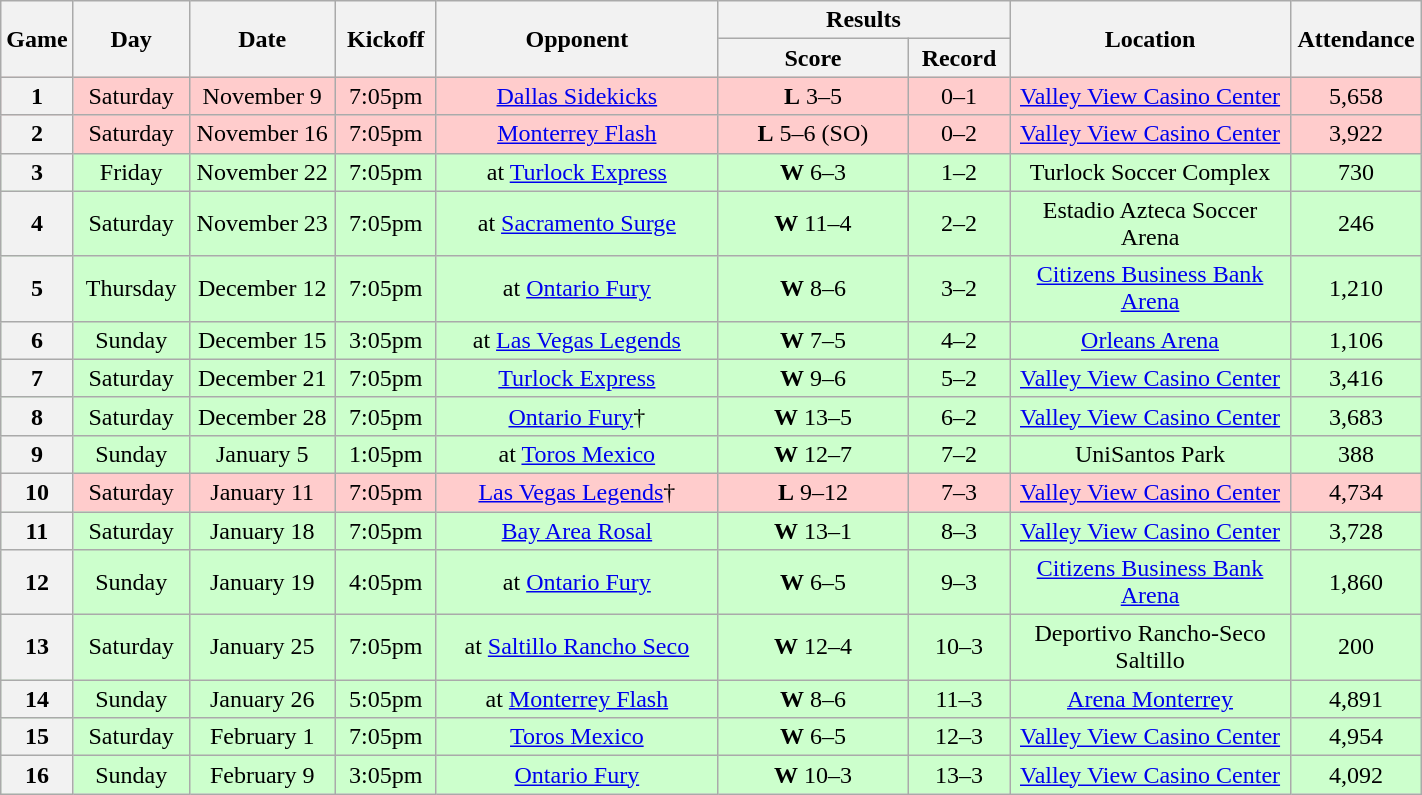<table class="wikitable">
<tr>
<th rowspan="2" width="40">Game</th>
<th rowspan="2" width="70">Day</th>
<th rowspan="2" width="90">Date</th>
<th rowspan="2" width="60">Kickoff</th>
<th rowspan="2" width="180">Opponent</th>
<th colspan="2" width="180">Results</th>
<th rowspan="2" width="180">Location</th>
<th rowspan="2" width="80">Attendance</th>
</tr>
<tr>
<th width="120">Score</th>
<th width="60">Record</th>
</tr>
<tr align="center" bgcolor="#FFCCCC">
<th>1</th>
<td>Saturday</td>
<td>November 9</td>
<td>7:05pm</td>
<td><a href='#'>Dallas Sidekicks</a></td>
<td><strong>L</strong> 3–5</td>
<td>0–1</td>
<td><a href='#'>Valley View Casino Center</a></td>
<td>5,658</td>
</tr>
<tr align="center" bgcolor="#FFCCCC">
<th>2</th>
<td>Saturday</td>
<td>November 16</td>
<td>7:05pm</td>
<td><a href='#'>Monterrey Flash</a></td>
<td><strong>L</strong> 5–6 (SO)</td>
<td>0–2</td>
<td><a href='#'>Valley View Casino Center</a></td>
<td>3,922</td>
</tr>
<tr align="center" bgcolor="#CCFFCC">
<th>3</th>
<td>Friday</td>
<td>November 22</td>
<td>7:05pm</td>
<td>at <a href='#'>Turlock Express</a></td>
<td><strong>W</strong> 6–3</td>
<td>1–2</td>
<td>Turlock Soccer Complex</td>
<td>730</td>
</tr>
<tr align="center" bgcolor="#CCFFCC">
<th>4</th>
<td>Saturday</td>
<td>November 23</td>
<td>7:05pm</td>
<td>at <a href='#'>Sacramento Surge</a></td>
<td><strong>W</strong> 11–4</td>
<td>2–2</td>
<td>Estadio Azteca Soccer Arena</td>
<td>246</td>
</tr>
<tr align="center" bgcolor="#CCFFCC">
<th>5</th>
<td>Thursday</td>
<td>December 12</td>
<td>7:05pm</td>
<td>at <a href='#'>Ontario Fury</a></td>
<td><strong>W</strong> 8–6</td>
<td>3–2</td>
<td><a href='#'>Citizens Business Bank Arena</a></td>
<td>1,210</td>
</tr>
<tr align="center" bgcolor="#CCFFCC">
<th>6</th>
<td>Sunday</td>
<td>December 15</td>
<td>3:05pm</td>
<td>at <a href='#'>Las Vegas Legends</a></td>
<td><strong>W</strong> 7–5</td>
<td>4–2</td>
<td><a href='#'>Orleans Arena</a></td>
<td>1,106</td>
</tr>
<tr align="center" bgcolor="#CCFFCC">
<th>7</th>
<td>Saturday</td>
<td>December 21</td>
<td>7:05pm</td>
<td><a href='#'>Turlock Express</a></td>
<td><strong>W</strong> 9–6</td>
<td>5–2</td>
<td><a href='#'>Valley View Casino Center</a></td>
<td>3,416</td>
</tr>
<tr align="center" bgcolor="#CCFFCC">
<th>8</th>
<td>Saturday</td>
<td>December 28</td>
<td>7:05pm</td>
<td><a href='#'>Ontario Fury</a>†</td>
<td><strong>W</strong> 13–5</td>
<td>6–2</td>
<td><a href='#'>Valley View Casino Center</a></td>
<td>3,683</td>
</tr>
<tr align="center" bgcolor="#CCFFCC">
<th>9</th>
<td>Sunday</td>
<td>January 5</td>
<td>1:05pm</td>
<td>at <a href='#'>Toros Mexico</a></td>
<td><strong>W</strong> 12–7</td>
<td>7–2</td>
<td>UniSantos Park</td>
<td>388</td>
</tr>
<tr align="center" bgcolor="#FFCCCC">
<th>10</th>
<td>Saturday</td>
<td>January 11</td>
<td>7:05pm</td>
<td><a href='#'>Las Vegas Legends</a>†</td>
<td><strong>L</strong> 9–12</td>
<td>7–3</td>
<td><a href='#'>Valley View Casino Center</a></td>
<td>4,734</td>
</tr>
<tr align="center" bgcolor="#CCFFCC">
<th>11</th>
<td>Saturday</td>
<td>January 18</td>
<td>7:05pm</td>
<td><a href='#'>Bay Area Rosal</a></td>
<td><strong>W</strong> 13–1</td>
<td>8–3</td>
<td><a href='#'>Valley View Casino Center</a></td>
<td>3,728</td>
</tr>
<tr align="center" bgcolor="#CCFFCC">
<th>12</th>
<td>Sunday</td>
<td>January 19</td>
<td>4:05pm</td>
<td>at <a href='#'>Ontario Fury</a></td>
<td><strong>W</strong> 6–5</td>
<td>9–3</td>
<td><a href='#'>Citizens Business Bank Arena</a></td>
<td>1,860</td>
</tr>
<tr align="center" bgcolor="#CCFFCC">
<th>13</th>
<td>Saturday</td>
<td>January 25</td>
<td>7:05pm</td>
<td>at <a href='#'>Saltillo Rancho Seco</a></td>
<td><strong>W</strong> 12–4</td>
<td>10–3</td>
<td>Deportivo Rancho-Seco Saltillo</td>
<td>200</td>
</tr>
<tr align="center" bgcolor="#CCFFCC">
<th>14</th>
<td>Sunday</td>
<td>January 26</td>
<td>5:05pm</td>
<td>at <a href='#'>Monterrey Flash</a></td>
<td><strong>W</strong> 8–6</td>
<td>11–3</td>
<td><a href='#'>Arena Monterrey</a></td>
<td>4,891</td>
</tr>
<tr align="center" bgcolor="#CCFFCC">
<th>15</th>
<td>Saturday</td>
<td>February 1</td>
<td>7:05pm</td>
<td><a href='#'>Toros Mexico</a></td>
<td><strong>W</strong> 6–5</td>
<td>12–3</td>
<td><a href='#'>Valley View Casino Center</a></td>
<td>4,954</td>
</tr>
<tr align="center" bgcolor="#CCFFCC">
<th>16</th>
<td>Sunday</td>
<td>February 9</td>
<td>3:05pm</td>
<td><a href='#'>Ontario Fury</a></td>
<td><strong>W</strong> 10–3</td>
<td>13–3</td>
<td><a href='#'>Valley View Casino Center</a></td>
<td>4,092</td>
</tr>
</table>
